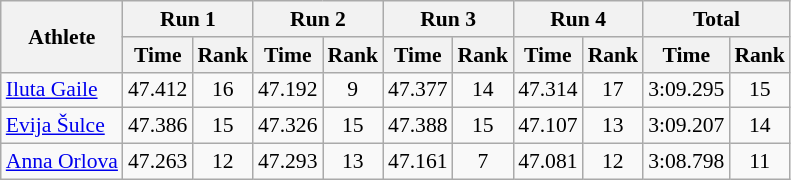<table class="wikitable" border="1" style="font-size:90%">
<tr>
<th rowspan="2">Athlete</th>
<th colspan="2">Run 1</th>
<th colspan="2">Run 2</th>
<th colspan="2">Run 3</th>
<th colspan="2">Run 4</th>
<th colspan="2">Total</th>
</tr>
<tr>
<th>Time</th>
<th>Rank</th>
<th>Time</th>
<th>Rank</th>
<th>Time</th>
<th>Rank</th>
<th>Time</th>
<th>Rank</th>
<th>Time</th>
<th>Rank</th>
</tr>
<tr>
<td><a href='#'>Iluta Gaile</a></td>
<td align="center">47.412</td>
<td align="center">16</td>
<td align="center">47.192</td>
<td align="center">9</td>
<td align="center">47.377</td>
<td align="center">14</td>
<td align="center">47.314</td>
<td align="center">17</td>
<td align="center">3:09.295</td>
<td align="center">15</td>
</tr>
<tr>
<td><a href='#'>Evija Šulce</a></td>
<td align="center">47.386</td>
<td align="center">15</td>
<td align="center">47.326</td>
<td align="center">15</td>
<td align="center">47.388</td>
<td align="center">15</td>
<td align="center">47.107</td>
<td align="center">13</td>
<td align="center">3:09.207</td>
<td align="center">14</td>
</tr>
<tr>
<td><a href='#'>Anna Orlova</a></td>
<td align="center">47.263</td>
<td align="center">12</td>
<td align="center">47.293</td>
<td align="center">13</td>
<td align="center">47.161</td>
<td align="center">7</td>
<td align="center">47.081</td>
<td align="center">12</td>
<td align="center">3:08.798</td>
<td align="center">11</td>
</tr>
</table>
